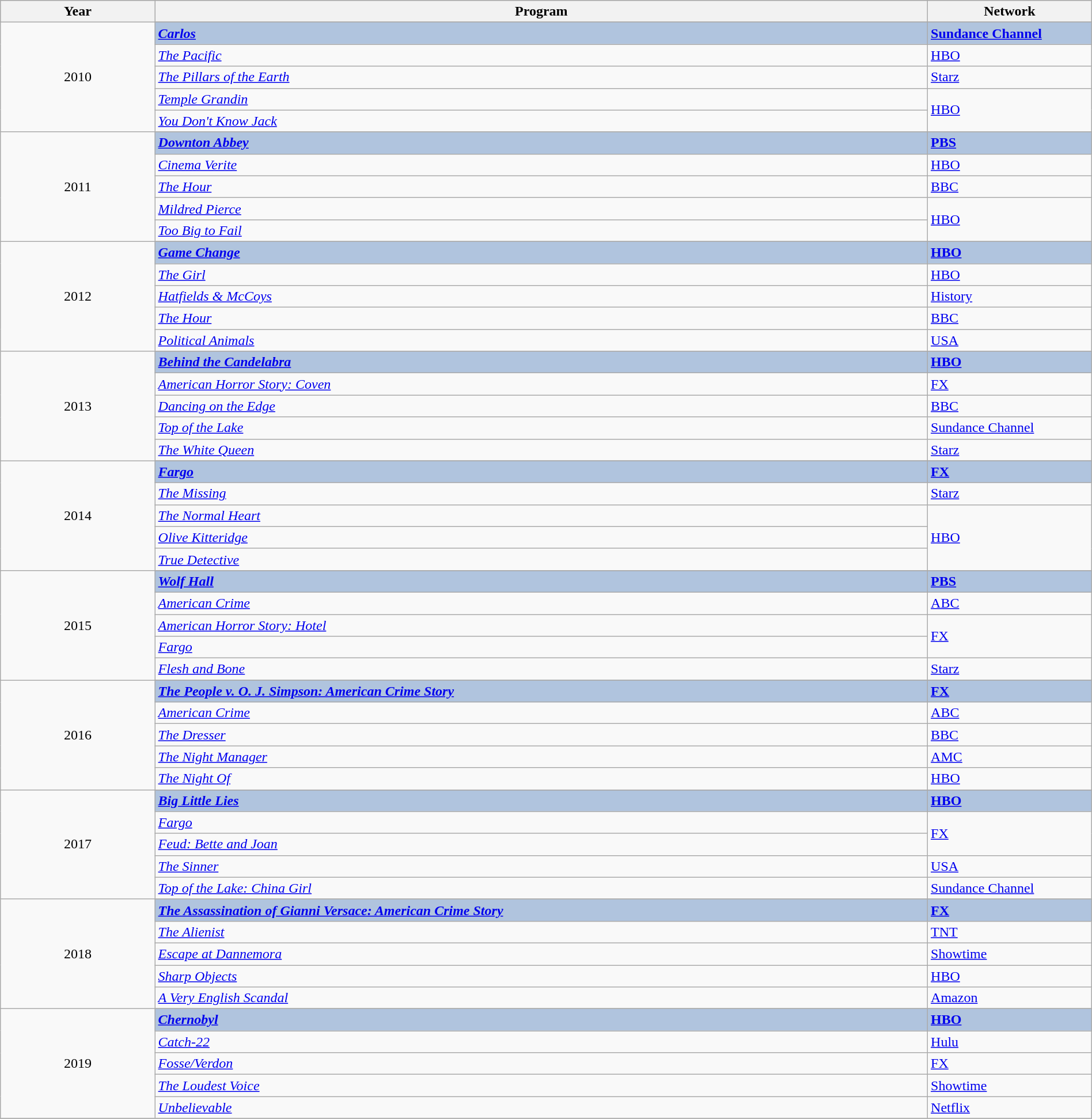<table class="wikitable" style="width:100%">
<tr bgcolor="#bebebe">
<th width="5%">Year</th>
<th width="25%">Program</th>
<th width="5%">Network</th>
</tr>
<tr>
<td rowspan="6" style="text-align:center">2010</td>
</tr>
<tr style="background:#B0C4DE;">
<td><strong><em><a href='#'>Carlos</a></em></strong></td>
<td><a href='#'><strong>Sundance Channel</strong></a></td>
</tr>
<tr>
<td><em><a href='#'>The Pacific</a></em></td>
<td><a href='#'>HBO</a></td>
</tr>
<tr>
<td><em><a href='#'>The Pillars of the Earth</a></em></td>
<td><a href='#'>Starz</a></td>
</tr>
<tr>
<td><em><a href='#'>Temple Grandin</a></em></td>
<td rowspan="2"><a href='#'>HBO</a></td>
</tr>
<tr>
<td><em><a href='#'>You Don't Know Jack</a></em></td>
</tr>
<tr>
<td rowspan="6" style="text-align:center">2011</td>
</tr>
<tr style="background:#B0C4DE;">
<td><strong><em><a href='#'>Downton Abbey</a></em></strong></td>
<td><strong><a href='#'>PBS</a></strong></td>
</tr>
<tr>
<td><em><a href='#'>Cinema Verite</a></em></td>
<td><a href='#'>HBO</a></td>
</tr>
<tr>
<td><em><a href='#'>The Hour</a></em></td>
<td><a href='#'>BBC</a></td>
</tr>
<tr>
<td><em><a href='#'>Mildred Pierce</a></em></td>
<td rowspan="2"><a href='#'>HBO</a></td>
</tr>
<tr>
<td><em><a href='#'>Too Big to Fail</a></em></td>
</tr>
<tr>
<td rowspan="6" style="text-align:center">2012</td>
</tr>
<tr style="background:#B0C4DE;">
<td><strong><em><a href='#'>Game Change</a></em></strong></td>
<td><strong><a href='#'>HBO</a></strong></td>
</tr>
<tr>
<td><em><a href='#'>The Girl</a></em></td>
<td><a href='#'>HBO</a></td>
</tr>
<tr>
<td><em><a href='#'>Hatfields & McCoys</a></em></td>
<td><a href='#'>History</a></td>
</tr>
<tr>
<td><em><a href='#'>The Hour</a></em></td>
<td><a href='#'>BBC</a></td>
</tr>
<tr>
<td><em><a href='#'>Political Animals</a></em></td>
<td><a href='#'>USA</a></td>
</tr>
<tr>
<td rowspan="6" style="text-align:center">2013</td>
</tr>
<tr style="background:#B0C4DE;">
<td><strong><em><a href='#'>Behind the Candelabra</a></em></strong></td>
<td><strong><a href='#'>HBO</a></strong></td>
</tr>
<tr>
<td><em><a href='#'>American Horror Story: Coven</a></em></td>
<td><a href='#'>FX</a></td>
</tr>
<tr>
<td><em><a href='#'>Dancing on the Edge</a></em></td>
<td><a href='#'>BBC</a></td>
</tr>
<tr>
<td><em><a href='#'>Top of the Lake</a></em></td>
<td><a href='#'>Sundance Channel</a></td>
</tr>
<tr>
<td><em><a href='#'>The White Queen</a></em></td>
<td><a href='#'>Starz</a></td>
</tr>
<tr>
<td rowspan="6" style="text-align:center">2014</td>
</tr>
<tr style="background:#B0C4DE;">
<td><strong><em><a href='#'>Fargo</a></em></strong></td>
<td><a href='#'><strong>FX</strong></a></td>
</tr>
<tr>
<td><em><a href='#'>The Missing</a></em></td>
<td><a href='#'>Starz</a></td>
</tr>
<tr>
<td><em><a href='#'>The Normal Heart</a></em></td>
<td rowspan="3"><a href='#'>HBO</a></td>
</tr>
<tr>
<td><em><a href='#'>Olive Kitteridge</a></em></td>
</tr>
<tr>
<td><em><a href='#'>True Detective</a></em></td>
</tr>
<tr>
<td rowspan="6" style="text-align:center">2015</td>
</tr>
<tr style="background:#B0C4DE;">
<td><strong><em><a href='#'>Wolf Hall</a></em></strong></td>
<td><strong><a href='#'>PBS</a></strong></td>
</tr>
<tr>
<td><em><a href='#'>American Crime</a></em></td>
<td><a href='#'>ABC</a></td>
</tr>
<tr>
<td><em><a href='#'>American Horror Story: Hotel</a></em></td>
<td rowspan="2"><a href='#'>FX</a></td>
</tr>
<tr>
<td><em><a href='#'>Fargo</a></em></td>
</tr>
<tr>
<td><em><a href='#'>Flesh and Bone</a></em></td>
<td><a href='#'>Starz</a></td>
</tr>
<tr>
<td rowspan="6" style="text-align:center">2016</td>
</tr>
<tr style="background:#B0C4DE;">
<td><strong><em><a href='#'>The People v. O. J. Simpson: American Crime Story</a></em></strong></td>
<td><a href='#'><strong>FX</strong></a></td>
</tr>
<tr>
<td><em><a href='#'>American Crime</a></em></td>
<td><a href='#'>ABC</a></td>
</tr>
<tr>
<td><em><a href='#'>The Dresser</a></em></td>
<td><a href='#'>BBC</a></td>
</tr>
<tr>
<td><em><a href='#'>The Night Manager</a></em></td>
<td><a href='#'>AMC</a></td>
</tr>
<tr>
<td><em><a href='#'>The Night Of</a></em></td>
<td><a href='#'>HBO</a></td>
</tr>
<tr>
<td rowspan="6" style="text-align:center">2017</td>
</tr>
<tr style="background:#B0C4DE;">
<td><strong><em><a href='#'>Big Little Lies</a></em></strong></td>
<td><strong><a href='#'>HBO</a></strong></td>
</tr>
<tr>
<td><em><a href='#'>Fargo</a></em></td>
<td rowspan="2"><a href='#'>FX</a></td>
</tr>
<tr>
<td><em><a href='#'>Feud: Bette and Joan</a></em></td>
</tr>
<tr>
<td><em><a href='#'>The Sinner</a></em></td>
<td><a href='#'>USA</a></td>
</tr>
<tr>
<td><em><a href='#'>Top of the Lake: China Girl</a></em></td>
<td><a href='#'>Sundance Channel</a></td>
</tr>
<tr>
<td rowspan="6" style="text-align:center">2018</td>
</tr>
<tr style="background:#B0C4DE;">
<td><strong><em><a href='#'>The Assassination of Gianni Versace: American Crime Story</a></em></strong></td>
<td><strong><a href='#'>FX</a></strong></td>
</tr>
<tr>
<td><em><a href='#'>The Alienist</a></em></td>
<td><a href='#'>TNT</a></td>
</tr>
<tr>
<td><em><a href='#'>Escape at Dannemora</a></em></td>
<td><a href='#'>Showtime</a></td>
</tr>
<tr>
<td><em><a href='#'>Sharp Objects</a></em></td>
<td><a href='#'>HBO</a></td>
</tr>
<tr>
<td><em><a href='#'>A Very English Scandal</a></em></td>
<td><a href='#'>Amazon</a></td>
</tr>
<tr>
<td rowspan="6" style="text-align:center">2019</td>
</tr>
<tr style="background:#B0C4DE;">
<td><strong><em><a href='#'>Chernobyl</a></em></strong></td>
<td><strong><a href='#'>HBO</a></strong></td>
</tr>
<tr>
<td><em><a href='#'>Catch-22</a></em></td>
<td><a href='#'>Hulu</a></td>
</tr>
<tr>
<td><em><a href='#'>Fosse/Verdon</a></em></td>
<td><a href='#'>FX</a></td>
</tr>
<tr>
<td><em><a href='#'>The Loudest Voice</a></em></td>
<td><a href='#'>Showtime</a></td>
</tr>
<tr>
<td><em><a href='#'>Unbelievable</a></em></td>
<td><a href='#'>Netflix</a></td>
</tr>
<tr>
</tr>
</table>
